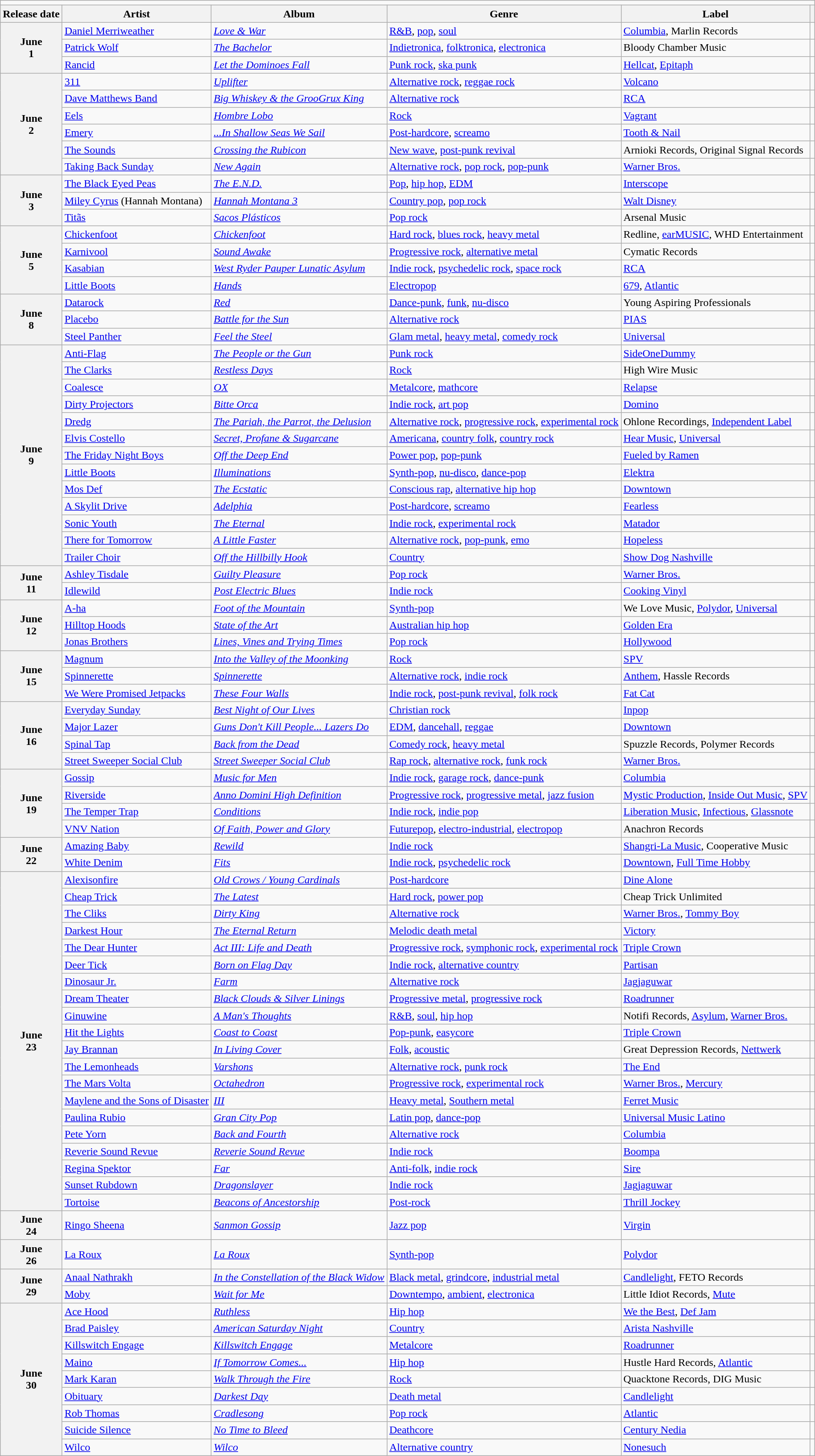<table class="wikitable plainrowheaders">
<tr>
<td colspan="6" style="text-align:center;"></td>
</tr>
<tr>
<th scope="col">Release date</th>
<th scope="col">Artist</th>
<th scope="col">Album</th>
<th scope="col">Genre</th>
<th scope="col">Label</th>
<th scope="col"></th>
</tr>
<tr>
<th scope="row" rowspan="3" style="text-align:center;">June<br>1</th>
<td><a href='#'>Daniel Merriweather</a></td>
<td><em><a href='#'>Love & War</a></em></td>
<td><a href='#'>R&B</a>, <a href='#'>pop</a>, <a href='#'>soul</a></td>
<td><a href='#'>Columbia</a>, Marlin Records</td>
<td></td>
</tr>
<tr>
<td><a href='#'>Patrick Wolf</a></td>
<td><em><a href='#'>The Bachelor</a></em></td>
<td><a href='#'>Indietronica</a>, <a href='#'>folktronica</a>, <a href='#'>electronica</a></td>
<td>Bloody Chamber Music</td>
<td></td>
</tr>
<tr>
<td><a href='#'>Rancid</a></td>
<td><em><a href='#'>Let the Dominoes Fall</a></em></td>
<td><a href='#'>Punk rock</a>, <a href='#'>ska punk</a></td>
<td><a href='#'>Hellcat</a>, <a href='#'>Epitaph</a></td>
<td></td>
</tr>
<tr>
<th scope="row" rowspan="6" style="text-align:center;">June<br>2</th>
<td><a href='#'>311</a></td>
<td><em><a href='#'>Uplifter</a></em></td>
<td><a href='#'>Alternative rock</a>, <a href='#'>reggae rock</a></td>
<td><a href='#'>Volcano</a></td>
<td></td>
</tr>
<tr>
<td><a href='#'>Dave Matthews Band</a></td>
<td><em><a href='#'>Big Whiskey & the GrooGrux King</a></em></td>
<td><a href='#'>Alternative rock</a></td>
<td><a href='#'>RCA</a></td>
<td></td>
</tr>
<tr>
<td><a href='#'>Eels</a></td>
<td><em><a href='#'>Hombre Lobo</a></em></td>
<td><a href='#'>Rock</a></td>
<td><a href='#'>Vagrant</a></td>
<td></td>
</tr>
<tr>
<td><a href='#'>Emery</a></td>
<td><em><a href='#'>...In Shallow Seas We Sail</a></em></td>
<td><a href='#'>Post-hardcore</a>, <a href='#'>screamo</a></td>
<td><a href='#'>Tooth & Nail</a></td>
<td></td>
</tr>
<tr>
<td><a href='#'>The Sounds</a></td>
<td><em><a href='#'>Crossing the Rubicon</a></em></td>
<td><a href='#'>New wave</a>, <a href='#'>post-punk revival</a></td>
<td>Arnioki Records, Original Signal Records</td>
<td></td>
</tr>
<tr>
<td><a href='#'>Taking Back Sunday</a></td>
<td><em><a href='#'>New Again</a></em></td>
<td><a href='#'>Alternative rock</a>, <a href='#'>pop rock</a>, <a href='#'>pop-punk</a></td>
<td><a href='#'>Warner Bros.</a></td>
<td></td>
</tr>
<tr>
<th scope="row" rowspan="3" style="text-align:center;">June<br>3</th>
<td><a href='#'>The Black Eyed Peas</a></td>
<td><em><a href='#'>The E.N.D.</a></em></td>
<td><a href='#'>Pop</a>, <a href='#'>hip hop</a>, <a href='#'>EDM</a></td>
<td><a href='#'>Interscope</a></td>
<td></td>
</tr>
<tr>
<td><a href='#'>Miley Cyrus</a> (Hannah Montana)</td>
<td><em><a href='#'>Hannah Montana 3</a></em></td>
<td><a href='#'>Country pop</a>, <a href='#'>pop rock</a></td>
<td><a href='#'>Walt Disney</a></td>
<td></td>
</tr>
<tr>
<td><a href='#'>Titãs</a></td>
<td><em><a href='#'>Sacos Plásticos</a></em></td>
<td><a href='#'>Pop rock</a></td>
<td>Arsenal Music</td>
<td></td>
</tr>
<tr>
<th scope="row" rowspan="4" style="text-align:center;">June<br>5</th>
<td><a href='#'>Chickenfoot</a></td>
<td><em><a href='#'>Chickenfoot</a></em></td>
<td><a href='#'>Hard rock</a>, <a href='#'>blues rock</a>, <a href='#'>heavy metal</a></td>
<td>Redline, <a href='#'>earMUSIC</a>, WHD Entertainment</td>
<td></td>
</tr>
<tr>
<td><a href='#'>Karnivool</a></td>
<td><em><a href='#'>Sound Awake</a></em></td>
<td><a href='#'>Progressive rock</a>, <a href='#'>alternative metal</a></td>
<td>Cymatic Records</td>
<td></td>
</tr>
<tr>
<td><a href='#'>Kasabian</a></td>
<td><em><a href='#'>West Ryder Pauper Lunatic Asylum</a></em></td>
<td><a href='#'>Indie rock</a>, <a href='#'>psychedelic rock</a>, <a href='#'>space rock</a></td>
<td><a href='#'>RCA</a></td>
<td></td>
</tr>
<tr>
<td><a href='#'>Little Boots</a></td>
<td><em><a href='#'>Hands</a></em></td>
<td><a href='#'>Electropop</a></td>
<td><a href='#'>679</a>, <a href='#'>Atlantic</a></td>
<td></td>
</tr>
<tr>
<th scope="row" rowspan="3" style="text-align:center;">June<br>8</th>
<td><a href='#'>Datarock</a></td>
<td><em><a href='#'>Red</a></em></td>
<td><a href='#'>Dance-punk</a>, <a href='#'>funk</a>, <a href='#'>nu-disco</a></td>
<td>Young Aspiring Professionals</td>
<td></td>
</tr>
<tr>
<td><a href='#'>Placebo</a></td>
<td><em><a href='#'>Battle for the Sun</a></em></td>
<td><a href='#'>Alternative rock</a></td>
<td><a href='#'>PIAS</a></td>
<td></td>
</tr>
<tr>
<td><a href='#'>Steel Panther</a></td>
<td><em><a href='#'>Feel the Steel</a></em></td>
<td><a href='#'>Glam metal</a>, <a href='#'>heavy metal</a>, <a href='#'>comedy rock</a></td>
<td><a href='#'>Universal</a></td>
<td></td>
</tr>
<tr>
<th scope="row" rowspan="13" style="text-align:center;">June<br>9</th>
<td><a href='#'>Anti-Flag</a></td>
<td><em><a href='#'>The People or the Gun</a></em></td>
<td><a href='#'>Punk rock</a></td>
<td><a href='#'>SideOneDummy</a></td>
<td></td>
</tr>
<tr>
<td><a href='#'>The Clarks</a></td>
<td><em><a href='#'>Restless Days</a></em></td>
<td><a href='#'>Rock</a></td>
<td>High Wire Music</td>
<td></td>
</tr>
<tr>
<td><a href='#'>Coalesce</a></td>
<td><em><a href='#'>OX</a></em></td>
<td><a href='#'>Metalcore</a>, <a href='#'>mathcore</a></td>
<td><a href='#'>Relapse</a></td>
<td></td>
</tr>
<tr>
<td><a href='#'>Dirty Projectors</a></td>
<td><em><a href='#'>Bitte Orca</a></em></td>
<td><a href='#'>Indie rock</a>, <a href='#'>art pop</a></td>
<td><a href='#'>Domino</a></td>
<td></td>
</tr>
<tr>
<td><a href='#'>Dredg</a></td>
<td><em><a href='#'>The Pariah, the Parrot, the Delusion</a></em></td>
<td><a href='#'>Alternative rock</a>, <a href='#'>progressive rock</a>, <a href='#'>experimental rock</a></td>
<td>Ohlone Recordings, <a href='#'>Independent Label</a></td>
<td></td>
</tr>
<tr>
<td><a href='#'>Elvis Costello</a></td>
<td><em><a href='#'>Secret, Profane & Sugarcane</a></em></td>
<td><a href='#'>Americana</a>, <a href='#'>country folk</a>, <a href='#'>country rock</a></td>
<td><a href='#'>Hear Music</a>, <a href='#'>Universal</a></td>
<td></td>
</tr>
<tr>
<td><a href='#'>The Friday Night Boys</a></td>
<td><em><a href='#'>Off the Deep End</a></em></td>
<td><a href='#'>Power pop</a>, <a href='#'>pop-punk</a></td>
<td><a href='#'>Fueled by Ramen</a></td>
<td></td>
</tr>
<tr>
<td><a href='#'>Little Boots</a></td>
<td><em><a href='#'>Illuminations</a></em></td>
<td><a href='#'>Synth-pop</a>, <a href='#'>nu-disco</a>, <a href='#'>dance-pop</a></td>
<td><a href='#'>Elektra</a></td>
<td></td>
</tr>
<tr>
<td><a href='#'>Mos Def</a></td>
<td><em><a href='#'>The Ecstatic</a></em></td>
<td><a href='#'>Conscious rap</a>, <a href='#'>alternative hip hop</a></td>
<td><a href='#'>Downtown</a></td>
<td></td>
</tr>
<tr>
<td><a href='#'>A Skylit Drive</a></td>
<td><em><a href='#'>Adelphia</a></em></td>
<td><a href='#'>Post-hardcore</a>, <a href='#'>screamo</a></td>
<td><a href='#'>Fearless</a></td>
<td></td>
</tr>
<tr>
<td><a href='#'>Sonic Youth</a></td>
<td><em><a href='#'>The Eternal</a></em></td>
<td><a href='#'>Indie rock</a>, <a href='#'>experimental rock</a></td>
<td><a href='#'>Matador</a></td>
<td></td>
</tr>
<tr>
<td><a href='#'>There for Tomorrow</a></td>
<td><em><a href='#'>A Little Faster</a></em></td>
<td><a href='#'>Alternative rock</a>, <a href='#'>pop-punk</a>, <a href='#'>emo</a></td>
<td><a href='#'>Hopeless</a></td>
<td></td>
</tr>
<tr>
<td><a href='#'>Trailer Choir</a></td>
<td><em><a href='#'>Off the Hillbilly Hook</a></em></td>
<td><a href='#'>Country</a></td>
<td><a href='#'>Show Dog Nashville</a></td>
<td></td>
</tr>
<tr>
<th scope="row" rowspan="2" style="text-align:center;">June<br>11</th>
<td><a href='#'>Ashley Tisdale</a></td>
<td><em><a href='#'>Guilty Pleasure</a></em></td>
<td><a href='#'>Pop rock</a></td>
<td><a href='#'>Warner Bros.</a></td>
<td></td>
</tr>
<tr>
<td><a href='#'>Idlewild</a></td>
<td><em><a href='#'>Post Electric Blues</a></em></td>
<td><a href='#'>Indie rock</a></td>
<td><a href='#'>Cooking Vinyl</a></td>
<td></td>
</tr>
<tr>
<th scope="row" rowspan="3" style="text-align:center;">June<br>12</th>
<td><a href='#'>A-ha</a></td>
<td><em><a href='#'>Foot of the Mountain</a></em></td>
<td><a href='#'>Synth-pop</a></td>
<td>We Love Music, <a href='#'>Polydor</a>, <a href='#'>Universal</a></td>
<td></td>
</tr>
<tr>
<td><a href='#'>Hilltop Hoods</a></td>
<td><em><a href='#'>State of the Art</a></em></td>
<td><a href='#'>Australian hip hop</a></td>
<td><a href='#'>Golden Era</a></td>
<td></td>
</tr>
<tr>
<td><a href='#'>Jonas Brothers</a></td>
<td><em><a href='#'>Lines, Vines and Trying Times</a></em></td>
<td><a href='#'>Pop rock</a></td>
<td><a href='#'>Hollywood</a></td>
<td></td>
</tr>
<tr>
<th scope="row" rowspan="3" style="text-align:center;">June<br>15</th>
<td><a href='#'>Magnum</a></td>
<td><em><a href='#'>Into the Valley of the Moonking</a></em></td>
<td><a href='#'>Rock</a></td>
<td><a href='#'>SPV</a></td>
<td></td>
</tr>
<tr>
<td><a href='#'>Spinnerette</a></td>
<td><em><a href='#'>Spinnerette</a></em></td>
<td><a href='#'>Alternative rock</a>, <a href='#'>indie rock</a></td>
<td><a href='#'>Anthem</a>, Hassle Records</td>
<td></td>
</tr>
<tr>
<td><a href='#'>We Were Promised Jetpacks</a></td>
<td><em><a href='#'>These Four Walls</a></em></td>
<td><a href='#'>Indie rock</a>, <a href='#'>post-punk revival</a>, <a href='#'>folk rock</a></td>
<td><a href='#'>Fat Cat</a></td>
<td></td>
</tr>
<tr>
<th scope="row" rowspan="4" style="text-align:center;">June<br>16</th>
<td><a href='#'>Everyday Sunday</a></td>
<td><em><a href='#'>Best Night of Our Lives</a></em></td>
<td><a href='#'>Christian rock</a></td>
<td><a href='#'>Inpop</a></td>
<td></td>
</tr>
<tr>
<td><a href='#'>Major Lazer</a></td>
<td><em><a href='#'>Guns Don't Kill People... Lazers Do</a></em></td>
<td><a href='#'>EDM</a>, <a href='#'>dancehall</a>, <a href='#'>reggae</a></td>
<td><a href='#'>Downtown</a></td>
<td></td>
</tr>
<tr>
<td><a href='#'>Spinal Tap</a></td>
<td><em><a href='#'>Back from the Dead</a></em></td>
<td><a href='#'>Comedy rock</a>, <a href='#'>heavy metal</a></td>
<td>Spuzzle Records, Polymer Records</td>
<td></td>
</tr>
<tr>
<td><a href='#'>Street Sweeper Social Club</a></td>
<td><em><a href='#'>Street Sweeper Social Club</a></em></td>
<td><a href='#'>Rap rock</a>, <a href='#'>alternative rock</a>, <a href='#'>funk rock</a></td>
<td><a href='#'>Warner Bros.</a></td>
<td></td>
</tr>
<tr>
<th scope="row" rowspan="4" style="text-align:center;">June<br>19</th>
<td><a href='#'>Gossip</a></td>
<td><em><a href='#'>Music for Men</a></em></td>
<td><a href='#'>Indie rock</a>, <a href='#'>garage rock</a>, <a href='#'>dance-punk</a></td>
<td><a href='#'>Columbia</a></td>
<td></td>
</tr>
<tr>
<td><a href='#'>Riverside</a></td>
<td><em><a href='#'>Anno Domini High Definition</a></em></td>
<td><a href='#'>Progressive rock</a>, <a href='#'>progressive metal</a>, <a href='#'>jazz fusion</a></td>
<td><a href='#'>Mystic Production</a>, <a href='#'>Inside Out Music</a>, <a href='#'>SPV</a></td>
<td></td>
</tr>
<tr>
<td><a href='#'>The Temper Trap</a></td>
<td><em><a href='#'>Conditions</a></em></td>
<td><a href='#'>Indie rock</a>, <a href='#'>indie pop</a></td>
<td><a href='#'>Liberation Music</a>, <a href='#'>Infectious</a>, <a href='#'>Glassnote</a></td>
<td></td>
</tr>
<tr>
<td><a href='#'>VNV Nation</a></td>
<td><em><a href='#'>Of Faith, Power and Glory</a></em></td>
<td><a href='#'>Futurepop</a>, <a href='#'>electro-industrial</a>, <a href='#'>electropop</a></td>
<td>Anachron Records</td>
<td></td>
</tr>
<tr>
<th scope="row" rowspan="2" style="text-align:center;">June<br>22</th>
<td><a href='#'>Amazing Baby</a></td>
<td><em><a href='#'>Rewild</a></em></td>
<td><a href='#'>Indie rock</a></td>
<td><a href='#'>Shangri-La Music</a>, Cooperative Music</td>
<td></td>
</tr>
<tr>
<td><a href='#'>White Denim</a></td>
<td><em><a href='#'>Fits</a></em></td>
<td><a href='#'>Indie rock</a>, <a href='#'>psychedelic rock</a></td>
<td><a href='#'>Downtown</a>, <a href='#'>Full Time Hobby</a></td>
<td></td>
</tr>
<tr>
<th scope="row" rowspan="20" style="text-align:center;">June<br>23</th>
<td><a href='#'>Alexisonfire</a></td>
<td><em><a href='#'>Old Crows / Young Cardinals</a></em></td>
<td><a href='#'>Post-hardcore</a></td>
<td><a href='#'>Dine Alone</a></td>
<td></td>
</tr>
<tr>
<td><a href='#'>Cheap Trick</a></td>
<td><em><a href='#'>The Latest</a></em></td>
<td><a href='#'>Hard rock</a>, <a href='#'>power pop</a></td>
<td>Cheap Trick Unlimited</td>
<td></td>
</tr>
<tr>
<td><a href='#'>The Cliks</a></td>
<td><em><a href='#'>Dirty King</a></em></td>
<td><a href='#'>Alternative rock</a></td>
<td><a href='#'>Warner Bros.</a>, <a href='#'>Tommy Boy</a></td>
<td></td>
</tr>
<tr>
<td><a href='#'>Darkest Hour</a></td>
<td><em><a href='#'>The Eternal Return</a></em></td>
<td><a href='#'>Melodic death metal</a></td>
<td><a href='#'>Victory</a></td>
<td></td>
</tr>
<tr>
<td><a href='#'>The Dear Hunter</a></td>
<td><em><a href='#'>Act III: Life and Death</a></em></td>
<td><a href='#'>Progressive rock</a>, <a href='#'>symphonic rock</a>, <a href='#'>experimental rock</a></td>
<td><a href='#'>Triple Crown</a></td>
<td></td>
</tr>
<tr>
<td><a href='#'>Deer Tick</a></td>
<td><em><a href='#'>Born on Flag Day</a></em></td>
<td><a href='#'>Indie rock</a>, <a href='#'>alternative country</a></td>
<td><a href='#'>Partisan</a></td>
<td></td>
</tr>
<tr>
<td><a href='#'>Dinosaur Jr.</a></td>
<td><em><a href='#'>Farm</a></em></td>
<td><a href='#'>Alternative rock</a></td>
<td><a href='#'>Jagjaguwar</a></td>
<td></td>
</tr>
<tr>
<td><a href='#'>Dream Theater</a></td>
<td><em><a href='#'>Black Clouds & Silver Linings</a></em></td>
<td><a href='#'>Progressive metal</a>, <a href='#'>progressive rock</a></td>
<td><a href='#'>Roadrunner</a></td>
<td></td>
</tr>
<tr>
<td><a href='#'>Ginuwine</a></td>
<td><em><a href='#'>A Man's Thoughts</a></em></td>
<td><a href='#'>R&B</a>, <a href='#'>soul</a>, <a href='#'>hip hop</a></td>
<td>Notifi Records, <a href='#'>Asylum</a>, <a href='#'>Warner Bros.</a></td>
<td></td>
</tr>
<tr>
<td><a href='#'>Hit the Lights</a></td>
<td><em><a href='#'>Coast to Coast</a></em></td>
<td><a href='#'>Pop-punk</a>, <a href='#'>easycore</a></td>
<td><a href='#'>Triple Crown</a></td>
<td></td>
</tr>
<tr>
<td><a href='#'>Jay Brannan</a></td>
<td><em><a href='#'>In Living Cover</a></em></td>
<td><a href='#'>Folk</a>, <a href='#'>acoustic</a></td>
<td>Great Depression Records, <a href='#'>Nettwerk</a></td>
<td></td>
</tr>
<tr>
<td><a href='#'>The Lemonheads</a></td>
<td><em><a href='#'>Varshons</a></em></td>
<td><a href='#'>Alternative rock</a>, <a href='#'>punk rock</a></td>
<td><a href='#'>The End</a></td>
<td></td>
</tr>
<tr>
<td><a href='#'>The Mars Volta</a></td>
<td><em><a href='#'>Octahedron</a></em></td>
<td><a href='#'>Progressive rock</a>, <a href='#'>experimental rock</a></td>
<td><a href='#'>Warner Bros.</a>, <a href='#'>Mercury</a></td>
<td></td>
</tr>
<tr>
<td><a href='#'>Maylene and the Sons of Disaster</a></td>
<td><em><a href='#'>III</a></em></td>
<td><a href='#'>Heavy metal</a>, <a href='#'>Southern metal</a></td>
<td><a href='#'>Ferret Music</a></td>
<td></td>
</tr>
<tr>
<td><a href='#'>Paulina Rubio</a></td>
<td><em><a href='#'>Gran City Pop</a></em></td>
<td><a href='#'>Latin pop</a>, <a href='#'>dance-pop</a></td>
<td><a href='#'>Universal Music Latino</a></td>
<td></td>
</tr>
<tr>
<td><a href='#'>Pete Yorn</a></td>
<td><em><a href='#'>Back and Fourth</a></em></td>
<td><a href='#'>Alternative rock</a></td>
<td><a href='#'>Columbia</a></td>
<td></td>
</tr>
<tr>
<td><a href='#'>Reverie Sound Revue</a></td>
<td><em><a href='#'>Reverie Sound Revue</a></em></td>
<td><a href='#'>Indie rock</a></td>
<td><a href='#'>Boompa</a></td>
<td></td>
</tr>
<tr>
<td><a href='#'>Regina Spektor</a></td>
<td><em><a href='#'>Far</a></em></td>
<td><a href='#'>Anti-folk</a>, <a href='#'>indie rock</a></td>
<td><a href='#'>Sire</a></td>
<td></td>
</tr>
<tr>
<td><a href='#'>Sunset Rubdown</a></td>
<td><em><a href='#'>Dragonslayer</a></em></td>
<td><a href='#'>Indie rock</a></td>
<td><a href='#'>Jagjaguwar</a></td>
<td></td>
</tr>
<tr>
<td><a href='#'>Tortoise</a></td>
<td><em><a href='#'>Beacons of Ancestorship</a></em></td>
<td><a href='#'>Post-rock</a></td>
<td><a href='#'>Thrill Jockey</a></td>
<td></td>
</tr>
<tr>
<th scope="row" style="text-align:center;">June<br>24</th>
<td><a href='#'>Ringo Sheena</a></td>
<td><em><a href='#'>Sanmon Gossip</a></em></td>
<td><a href='#'>Jazz pop</a></td>
<td><a href='#'>Virgin</a></td>
<td></td>
</tr>
<tr>
<th scope="row" style="text-align:center;">June<br>26</th>
<td><a href='#'>La Roux</a></td>
<td><em><a href='#'>La Roux</a></em></td>
<td><a href='#'>Synth-pop</a></td>
<td><a href='#'>Polydor</a></td>
<td></td>
</tr>
<tr>
<th scope="row" rowspan="2" style="text-align:center;">June<br>29</th>
<td><a href='#'>Anaal Nathrakh</a></td>
<td><em><a href='#'>In the Constellation of the Black Widow</a></em></td>
<td><a href='#'>Black metal</a>, <a href='#'>grindcore</a>, <a href='#'>industrial metal</a></td>
<td><a href='#'>Candlelight</a>, FETO Records</td>
<td></td>
</tr>
<tr>
<td><a href='#'>Moby</a></td>
<td><em><a href='#'>Wait for Me</a></em></td>
<td><a href='#'>Downtempo</a>, <a href='#'>ambient</a>, <a href='#'>electronica</a></td>
<td>Little Idiot Records, <a href='#'>Mute</a></td>
<td></td>
</tr>
<tr>
<th scope="row" rowspan="9" style="text-align:center;">June<br>30</th>
<td><a href='#'>Ace Hood</a></td>
<td><em><a href='#'>Ruthless</a></em></td>
<td><a href='#'>Hip hop</a></td>
<td><a href='#'>We the Best</a>, <a href='#'>Def Jam</a></td>
<td></td>
</tr>
<tr>
<td><a href='#'>Brad Paisley</a></td>
<td><em><a href='#'>American Saturday Night</a></em></td>
<td><a href='#'>Country</a></td>
<td><a href='#'>Arista Nashville</a></td>
<td></td>
</tr>
<tr>
<td><a href='#'>Killswitch Engage</a></td>
<td><em><a href='#'>Killswitch Engage</a></em></td>
<td><a href='#'>Metalcore</a></td>
<td><a href='#'>Roadrunner</a></td>
<td></td>
</tr>
<tr>
<td><a href='#'>Maino</a></td>
<td><em><a href='#'>If Tomorrow Comes...</a></em></td>
<td><a href='#'>Hip hop</a></td>
<td>Hustle Hard Records, <a href='#'>Atlantic</a></td>
<td></td>
</tr>
<tr>
<td><a href='#'>Mark Karan</a></td>
<td><em><a href='#'>Walk Through the Fire</a></em></td>
<td><a href='#'>Rock</a></td>
<td>Quacktone Records, DIG Music</td>
<td></td>
</tr>
<tr>
<td><a href='#'>Obituary</a></td>
<td><em><a href='#'>Darkest Day</a></em></td>
<td><a href='#'>Death metal</a></td>
<td><a href='#'>Candlelight</a></td>
<td></td>
</tr>
<tr>
<td><a href='#'>Rob Thomas</a></td>
<td><em><a href='#'>Cradlesong</a></em></td>
<td><a href='#'>Pop rock</a></td>
<td><a href='#'>Atlantic</a></td>
<td></td>
</tr>
<tr>
<td><a href='#'>Suicide Silence</a></td>
<td><em><a href='#'>No Time to Bleed</a></em></td>
<td><a href='#'>Deathcore</a></td>
<td><a href='#'>Century Nedia</a></td>
<td></td>
</tr>
<tr>
<td><a href='#'>Wilco</a></td>
<td><em><a href='#'>Wilco</a></em></td>
<td><a href='#'>Alternative country</a></td>
<td><a href='#'>Nonesuch</a></td>
<td></td>
</tr>
</table>
